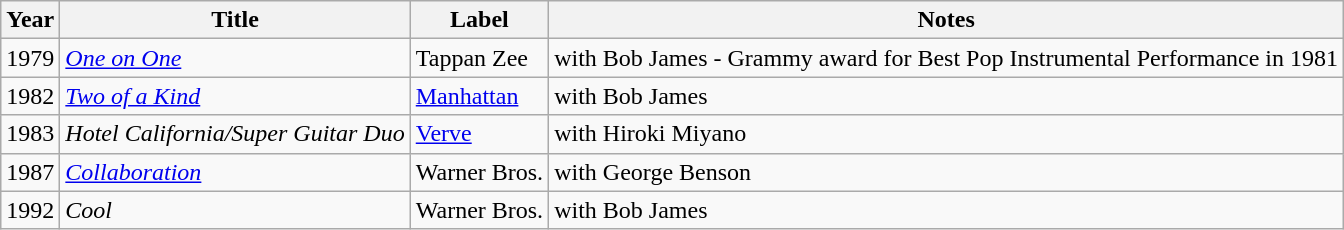<table class="wikitable">
<tr style="text-align:center;">
<th>Year</th>
<th>Title</th>
<th>Label</th>
<th>Notes</th>
</tr>
<tr>
<td>1979</td>
<td><em><a href='#'>One on One</a></em></td>
<td>Tappan Zee</td>
<td>with Bob James - Grammy award for Best Pop Instrumental Performance in 1981</td>
</tr>
<tr>
<td>1982</td>
<td><em><a href='#'>Two of a Kind</a></em></td>
<td><a href='#'>Manhattan</a></td>
<td>with Bob James</td>
</tr>
<tr>
<td>1983</td>
<td><em>Hotel California/Super Guitar Duo</em></td>
<td><a href='#'>Verve</a></td>
<td>with Hiroki Miyano</td>
</tr>
<tr>
<td>1987</td>
<td><em><a href='#'>Collaboration</a></em></td>
<td>Warner Bros.</td>
<td>with George Benson</td>
</tr>
<tr>
<td>1992</td>
<td><em>Cool</em></td>
<td>Warner Bros.</td>
<td>with Bob James</td>
</tr>
</table>
